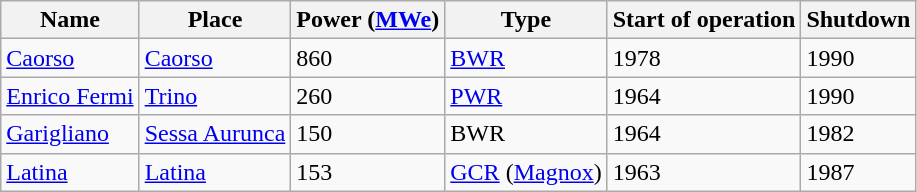<table class="wikitable">
<tr>
<th>Name</th>
<th>Place</th>
<th>Power (<a href='#'>MWe</a>)</th>
<th>Type</th>
<th>Start of operation</th>
<th>Shutdown</th>
</tr>
<tr>
<td><a href='#'>Caorso</a></td>
<td><a href='#'>Caorso</a></td>
<td>860</td>
<td><a href='#'>BWR</a></td>
<td>1978</td>
<td>1990</td>
</tr>
<tr>
<td><a href='#'>Enrico Fermi</a></td>
<td><a href='#'>Trino</a></td>
<td>260</td>
<td><a href='#'>PWR</a></td>
<td>1964</td>
<td>1990</td>
</tr>
<tr>
<td><a href='#'>Garigliano</a></td>
<td><a href='#'>Sessa Aurunca</a></td>
<td>150</td>
<td>BWR</td>
<td>1964</td>
<td>1982</td>
</tr>
<tr>
<td><a href='#'>Latina</a></td>
<td><a href='#'>Latina</a></td>
<td>153</td>
<td><a href='#'>GCR</a> (<a href='#'>Magnox</a>)</td>
<td>1963</td>
<td>1987</td>
</tr>
</table>
